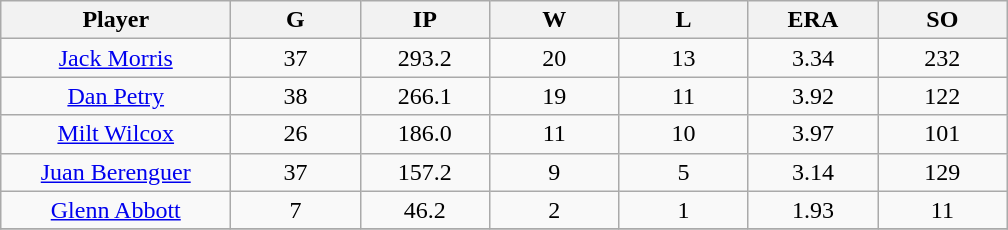<table class="wikitable sortable">
<tr>
<th bgcolor="#DDDDFF" width="16%">Player</th>
<th bgcolor="#DDDDFF" width="9%">G</th>
<th bgcolor="#DDDDFF" width="9%">IP</th>
<th bgcolor="#DDDDFF" width="9%">W</th>
<th bgcolor="#DDDDFF" width="9%">L</th>
<th bgcolor="#DDDDFF" width="9%">ERA</th>
<th bgcolor="#DDDDFF" width="9%">SO</th>
</tr>
<tr align="center">
<td><a href='#'>Jack Morris</a></td>
<td>37</td>
<td>293.2</td>
<td>20</td>
<td>13</td>
<td>3.34</td>
<td>232</td>
</tr>
<tr align=center>
<td><a href='#'>Dan Petry</a></td>
<td>38</td>
<td>266.1</td>
<td>19</td>
<td>11</td>
<td>3.92</td>
<td>122</td>
</tr>
<tr align="center">
<td><a href='#'>Milt Wilcox</a></td>
<td>26</td>
<td>186.0</td>
<td>11</td>
<td>10</td>
<td>3.97</td>
<td>101</td>
</tr>
<tr align="center">
<td><a href='#'>Juan Berenguer</a></td>
<td>37</td>
<td>157.2</td>
<td>9</td>
<td>5</td>
<td>3.14</td>
<td>129</td>
</tr>
<tr align="center">
<td><a href='#'>Glenn Abbott</a></td>
<td>7</td>
<td>46.2</td>
<td>2</td>
<td>1</td>
<td>1.93</td>
<td>11</td>
</tr>
<tr align="center">
</tr>
</table>
